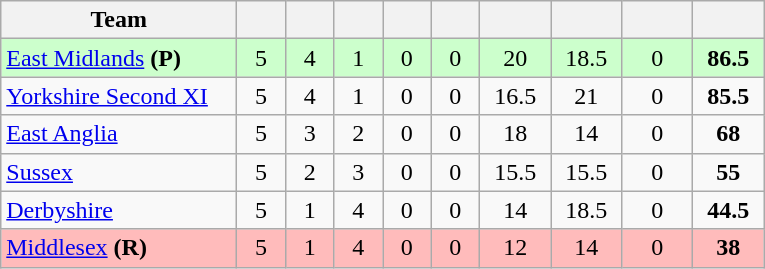<table class="wikitable" style="text-align:center">
<tr>
<th width="150">Team</th>
<th width="25"></th>
<th width="25"></th>
<th width="25"></th>
<th width="25"></th>
<th width="25"></th>
<th width="40"></th>
<th width="40"></th>
<th width="40"></th>
<th width="40"></th>
</tr>
<tr style="background:#cfc">
<td style="text-align:left"><a href='#'>East Midlands</a> <strong>(P)</strong></td>
<td>5</td>
<td>4</td>
<td>1</td>
<td>0</td>
<td>0</td>
<td>20</td>
<td>18.5</td>
<td>0</td>
<td><strong>86.5</strong></td>
</tr>
<tr>
<td style="text-align:left"><a href='#'>Yorkshire Second XI</a></td>
<td>5</td>
<td>4</td>
<td>1</td>
<td>0</td>
<td>0</td>
<td>16.5</td>
<td>21</td>
<td>0</td>
<td><strong>85.5</strong></td>
</tr>
<tr>
<td style="text-align:left"><a href='#'>East Anglia</a></td>
<td>5</td>
<td>3</td>
<td>2</td>
<td>0</td>
<td>0</td>
<td>18</td>
<td>14</td>
<td>0</td>
<td><strong>68</strong></td>
</tr>
<tr>
<td style="text-align:left"><a href='#'>Sussex</a></td>
<td>5</td>
<td>2</td>
<td>3</td>
<td>0</td>
<td>0</td>
<td>15.5</td>
<td>15.5</td>
<td>0</td>
<td><strong>55</strong></td>
</tr>
<tr>
<td style="text-align:left"><a href='#'>Derbyshire</a></td>
<td>5</td>
<td>1</td>
<td>4</td>
<td>0</td>
<td>0</td>
<td>14</td>
<td>18.5</td>
<td>0</td>
<td><strong>44.5</strong></td>
</tr>
<tr style="background:#FFBBBB">
<td style="text-align:left"><a href='#'>Middlesex</a> <strong>(R)</strong></td>
<td>5</td>
<td>1</td>
<td>4</td>
<td>0</td>
<td>0</td>
<td>12</td>
<td>14</td>
<td>0</td>
<td><strong>38</strong></td>
</tr>
</table>
